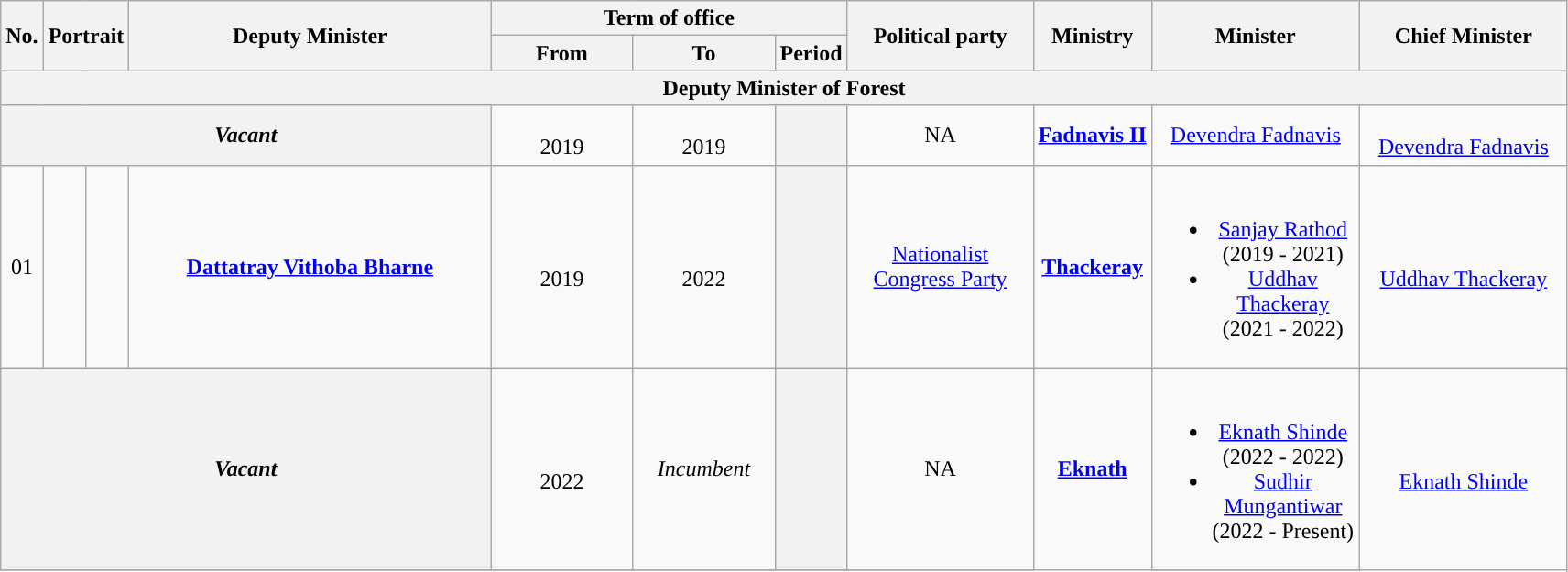<table class="wikitable" style="text-align:center">
<tr>
<th rowspan="2">No.</th>
<th rowspan="2" colspan="2">Portrait</th>
<th rowspan="2" style="width:16em">Deputy Minister<br></th>
<th colspan="3">Term of office</th>
<th rowspan="2" style="width:8em">Political party</th>
<th rowspan="2">Ministry</th>
<th rowspan="2" style="width:9em">Minister</th>
<th rowspan="2" style="width:9em">Chief Minister</th>
</tr>
<tr>
<th style="width:6em">From</th>
<th style="width:6em">To</th>
<th>Period</th>
</tr>
<tr>
<th colspan="11">Deputy Minister of Forest</th>
</tr>
<tr>
<th colspan="04"><strong><em>Vacant</em></strong></th>
<td><br>2019</td>
<td><br>2019</td>
<th></th>
<td>NA</td>
<td rowspan="1"><a href='#'><strong>Fadnavis II</strong></a></td>
<td><a href='#'>Devendra Fadnavis</a></td>
<td rowspan="1"> <br><a href='#'>Devendra Fadnavis</a></td>
</tr>
<tr>
<td>01</td>
<td style="color:inherit;background:"></td>
<td></td>
<td><strong><a href='#'>Dattatray Vithoba Bharne</a></strong> <br> </td>
<td><br>2019</td>
<td><br>2022</td>
<th></th>
<td><a href='#'>Nationalist Congress Party</a></td>
<td rowspan="1"><a href='#'><strong>Thackeray</strong></a></td>
<td><br><ul><li><a href='#'>Sanjay Rathod</a><br>(2019 - 2021)</li><li><a href='#'>Uddhav Thackeray</a> <br>(2021 - 2022)</li></ul></td>
<td rowspan="1"> <br><a href='#'>Uddhav Thackeray</a></td>
</tr>
<tr>
<th colspan="04"><strong><em>Vacant </em></strong></th>
<td><br>2022</td>
<td><em>Incumbent</em></td>
<th></th>
<td>NA</td>
<td rowspan="2"><a href='#'><strong>Eknath</strong></a></td>
<td><br><ul><li><a href='#'>Eknath Shinde</a><br>(2022 - 2022)</li><li><a href='#'>Sudhir Mungantiwar</a><br> (2022 - Present)</li></ul></td>
<td rowspan="2"> <br><a href='#'>Eknath Shinde</a></td>
</tr>
<tr>
</tr>
</table>
